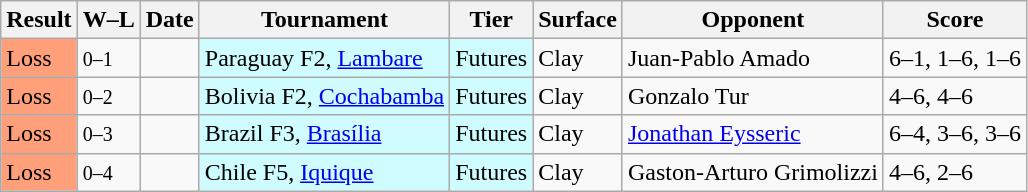<table class="sortable wikitable">
<tr>
<th>Result</th>
<th class="unsortable">W–L</th>
<th>Date</th>
<th>Tournament</th>
<th>Tier</th>
<th>Surface</th>
<th>Opponent</th>
<th class="unsortable">Score</th>
</tr>
<tr>
<td bgcolor=FFA07A>Loss</td>
<td><small>0–1</small></td>
<td></td>
<td style="background:#cffcff;">Paraguay F2, <a href='#'>Lambare</a></td>
<td style="background:#cffcff;">Futures</td>
<td>Clay</td>
<td> Juan-Pablo Amado</td>
<td>6–1, 1–6, 1–6</td>
</tr>
<tr>
<td bgcolor=FFA07A>Loss</td>
<td><small>0–2</small></td>
<td></td>
<td style="background:#cffcff;">Bolivia F2, <a href='#'>Cochabamba</a></td>
<td style="background:#cffcff;">Futures</td>
<td>Clay</td>
<td> Gonzalo Tur</td>
<td>4–6, 4–6</td>
</tr>
<tr>
<td bgcolor=FFA07A>Loss</td>
<td><small>0–3</small></td>
<td></td>
<td style="background:#cffcff;">Brazil F3, <a href='#'>Brasília</a></td>
<td style="background:#cffcff;">Futures</td>
<td>Clay</td>
<td> <a href='#'>Jonathan Eysseric</a></td>
<td>6–4, 3–6, 3–6</td>
</tr>
<tr>
<td bgcolor=FFA07A>Loss</td>
<td><small>0–4</small></td>
<td></td>
<td style="background:#cffcff;">Chile F5, <a href='#'>Iquique</a></td>
<td style="background:#cffcff;">Futures</td>
<td>Clay</td>
<td> Gaston-Arturo Grimolizzi</td>
<td>4–6, 2–6</td>
</tr>
</table>
